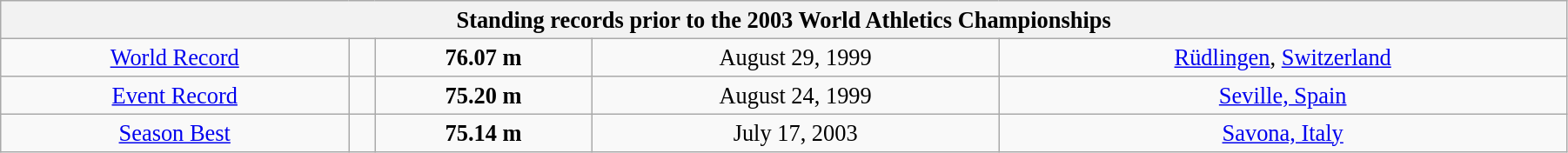<table class="wikitable" style=" text-align:center; font-size:110%;" width="95%">
<tr>
<th colspan="5">Standing records prior to the 2003 World Athletics Championships</th>
</tr>
<tr>
<td><a href='#'>World Record</a></td>
<td></td>
<td><strong>76.07 m </strong></td>
<td>August 29, 1999</td>
<td> <a href='#'>Rüdlingen</a>, <a href='#'>Switzerland</a></td>
</tr>
<tr>
<td><a href='#'>Event Record</a></td>
<td></td>
<td><strong>75.20 m</strong></td>
<td>August 24, 1999</td>
<td> <a href='#'>Seville, Spain</a></td>
</tr>
<tr>
<td><a href='#'>Season Best</a></td>
<td></td>
<td><strong>75.14 m</strong></td>
<td>July 17, 2003</td>
<td> <a href='#'>Savona, Italy</a></td>
</tr>
</table>
